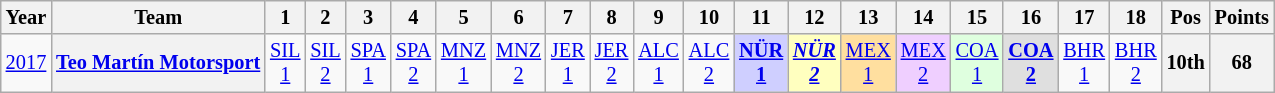<table class="wikitable" style="text-align:center; font-size:85%">
<tr>
<th>Year</th>
<th>Team</th>
<th>1</th>
<th>2</th>
<th>3</th>
<th>4</th>
<th>5</th>
<th>6</th>
<th>7</th>
<th>8</th>
<th>9</th>
<th>10</th>
<th>11</th>
<th>12</th>
<th>13</th>
<th>14</th>
<th>15</th>
<th>16</th>
<th>17</th>
<th>18</th>
<th>Pos</th>
<th>Points</th>
</tr>
<tr>
<td><a href='#'>2017</a></td>
<th nowrap><a href='#'>Teo Martín Motorsport</a></th>
<td><a href='#'>SIL<br>1</a></td>
<td><a href='#'>SIL<br>2</a></td>
<td><a href='#'>SPA<br>1</a></td>
<td><a href='#'>SPA<br>2</a></td>
<td><a href='#'>MNZ<br>1</a></td>
<td><a href='#'>MNZ<br>2</a></td>
<td><a href='#'>JER<br>1</a></td>
<td><a href='#'>JER<br>2</a></td>
<td><a href='#'>ALC<br>1</a></td>
<td><a href='#'>ALC<br>2</a></td>
<td style="background:#CFCFFF;"><strong><a href='#'>NÜR<br>1</a></strong><br></td>
<td style="background:#FFFFBF;"><strong><em><a href='#'>NÜR<br>2</a></em></strong><br></td>
<td style="background:#FFDF9F;"><a href='#'>MEX<br>1</a><br></td>
<td style="background:#EFCFFF;"><a href='#'>MEX<br>2</a><br></td>
<td style="background:#DFFFDF;"><a href='#'>COA<br>1</a><br></td>
<td style="background:#DFDFDF;"><strong><a href='#'>COA<br>2</a></strong><br></td>
<td><a href='#'>BHR<br>1</a></td>
<td><a href='#'>BHR<br>2</a></td>
<th>10th</th>
<th>68</th>
</tr>
</table>
